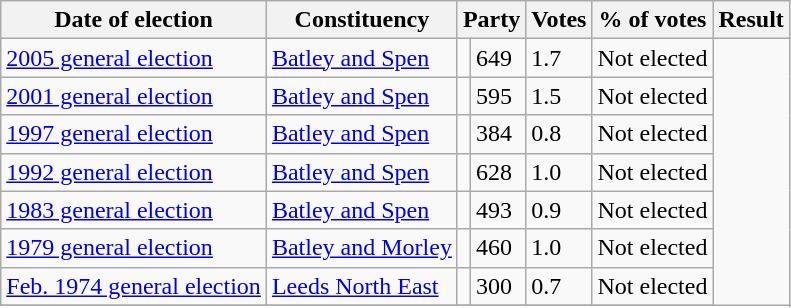<table class="wikitable">
<tr>
<th>Date of election</th>
<th>Constituency</th>
<th colspan=2>Party</th>
<th>Votes</th>
<th>% of votes</th>
<th>Result</th>
</tr>
<tr>
<td><a href='#'>2005 general election</a></td>
<td><a href='#'>Batley and Spen</a></td>
<td></td>
<td>649</td>
<td>1.7</td>
<td>Not elected</td>
</tr>
<tr>
<td><a href='#'>2001 general election</a></td>
<td><a href='#'>Batley and Spen</a></td>
<td></td>
<td>595</td>
<td>1.5</td>
<td>Not elected</td>
</tr>
<tr>
<td><a href='#'>1997 general election</a></td>
<td><a href='#'>Batley and Spen</a></td>
<td></td>
<td>384</td>
<td>0.8</td>
<td>Not elected</td>
</tr>
<tr>
<td><a href='#'>1992 general election</a></td>
<td><a href='#'>Batley and Spen</a></td>
<td></td>
<td>628</td>
<td>1.0</td>
<td>Not elected</td>
</tr>
<tr>
<td><a href='#'>1983 general election</a></td>
<td><a href='#'>Batley and Spen</a></td>
<td></td>
<td>493</td>
<td>0.9</td>
<td>Not elected</td>
</tr>
<tr>
<td><a href='#'>1979 general election</a></td>
<td><a href='#'>Batley and Morley</a></td>
<td></td>
<td>460</td>
<td>1.0</td>
<td>Not elected</td>
</tr>
<tr>
<td><a href='#'>Feb. 1974 general election</a></td>
<td><a href='#'>Leeds North East</a></td>
<td></td>
<td>300</td>
<td>0.7</td>
<td>Not elected</td>
</tr>
<tr>
</tr>
</table>
